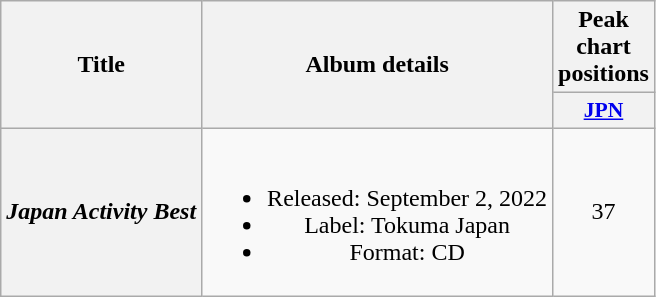<table class="wikitable plainrowheaders" style="text-align:center">
<tr>
<th scope="col" rowspan="2">Title</th>
<th scope="col" rowspan="2">Album details</th>
<th scope="col" colspan="1">Peak chart positions</th>
</tr>
<tr>
<th scope="col" style="width:3em;font-size:90%"><a href='#'>JPN</a><br></th>
</tr>
<tr>
<th scope="row"><em>Japan Activity Best</em></th>
<td><br><ul><li>Released: September 2, 2022 </li><li>Label: Tokuma Japan</li><li>Format: CD</li></ul></td>
<td>37</td>
</tr>
</table>
